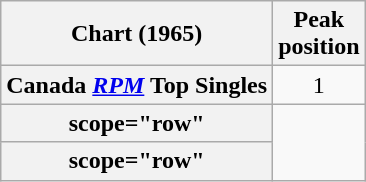<table class="wikitable plainrowheaders" style="text-align:center;">
<tr>
<th scope="col">Chart (1965)</th>
<th scope="col">Peak<br>position</th>
</tr>
<tr>
<th scope="row">Canada <em><a href='#'>RPM</a></em> Top Singles</th>
<td style="text-align:center;">1</td>
</tr>
<tr>
<th>scope="row"</th>
</tr>
<tr>
<th>scope="row"</th>
</tr>
</table>
